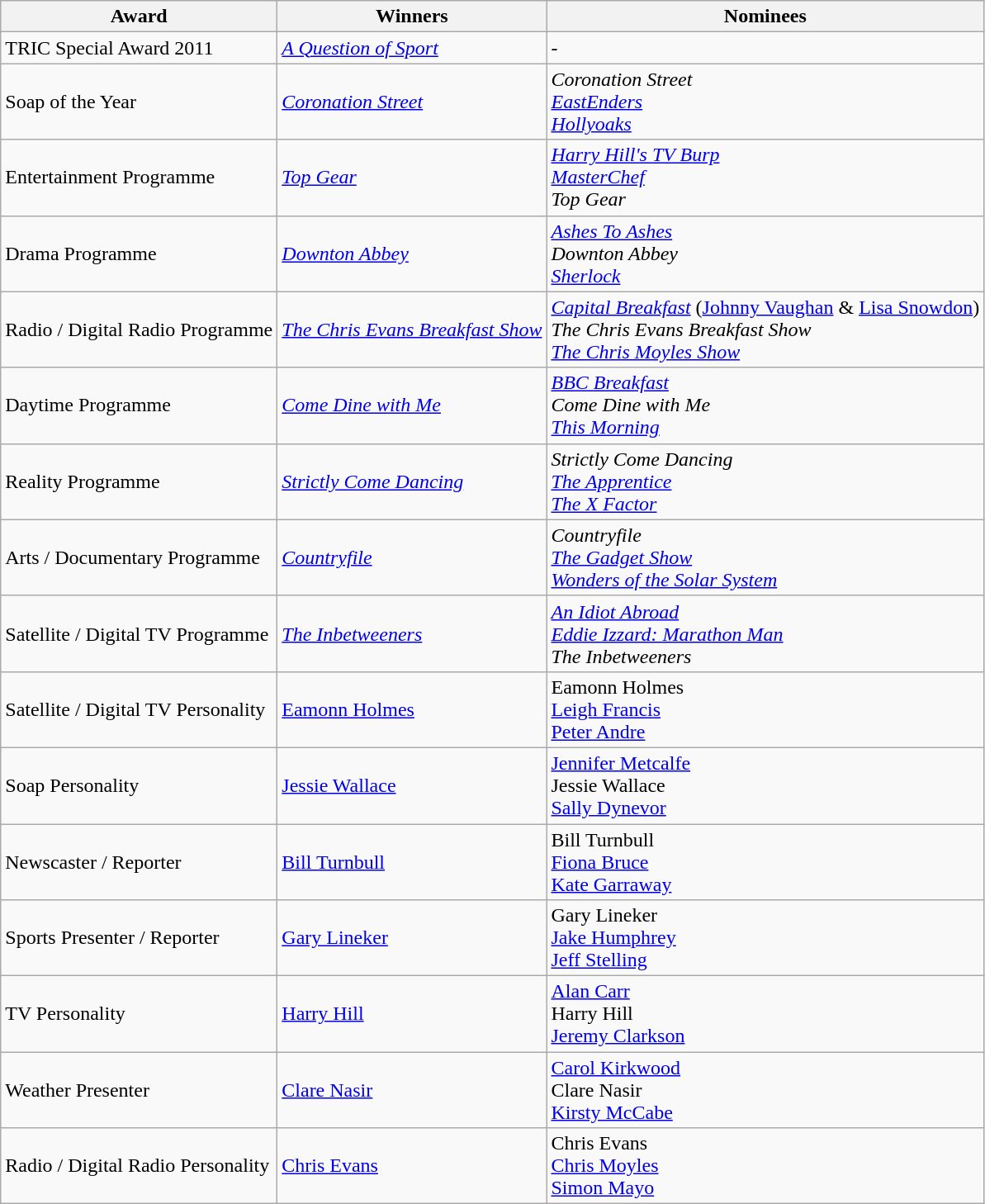<table class="wikitable">
<tr>
<th>Award</th>
<th>Winners</th>
<th>Nominees</th>
</tr>
<tr>
<td>TRIC Special Award 2011</td>
<td><em><a href='#'>A Question of Sport</a></em></td>
<td>-</td>
</tr>
<tr>
<td>Soap of the Year</td>
<td><em><a href='#'>Coronation Street</a></em></td>
<td><em>Coronation Street <br><a href='#'>EastEnders</a> <br><a href='#'>Hollyoaks</a></em></td>
</tr>
<tr>
<td>Entertainment Programme</td>
<td><em><a href='#'>Top Gear</a></em></td>
<td><em><a href='#'>Harry Hill's TV Burp</a> <br><a href='#'>MasterChef</a> <br>Top Gear</em></td>
</tr>
<tr>
<td>Drama Programme</td>
<td><em><a href='#'>Downton Abbey</a></em></td>
<td><em><a href='#'>Ashes To Ashes</a> <br>Downton Abbey <br><a href='#'>Sherlock</a></em></td>
</tr>
<tr>
<td>Radio / Digital Radio Programme</td>
<td><em><a href='#'>The Chris Evans Breakfast Show</a></em></td>
<td><em><a href='#'>Capital Breakfast</a></em> (<a href='#'>Johnny Vaughan</a> & <a href='#'>Lisa Snowdon</a>) <br><em>The Chris Evans Breakfast Show <br><a href='#'>The Chris Moyles Show</a></em></td>
</tr>
<tr>
<td>Daytime Programme</td>
<td><em><a href='#'>Come Dine with Me</a></em></td>
<td><em><a href='#'>BBC Breakfast</a> <br>Come Dine with Me <br><a href='#'>This Morning</a></em></td>
</tr>
<tr>
<td>Reality Programme</td>
<td><em><a href='#'>Strictly Come Dancing</a></em></td>
<td><em>Strictly Come Dancing <br><a href='#'>The Apprentice</a> <br><a href='#'>The X Factor</a></em></td>
</tr>
<tr>
<td>Arts / Documentary Programme</td>
<td><em><a href='#'>Countryfile</a></em></td>
<td><em>Countryfile <br><a href='#'>The Gadget Show</a> <br><a href='#'>Wonders of the Solar System</a></em></td>
</tr>
<tr>
<td>Satellite / Digital TV Programme</td>
<td><em><a href='#'>The Inbetweeners</a></em></td>
<td><em><a href='#'>An Idiot Abroad</a> <br><a href='#'>Eddie Izzard: Marathon Man</a> <br>The Inbetweeners</em></td>
</tr>
<tr>
<td>Satellite / Digital TV Personality</td>
<td><a href='#'>Eamonn Holmes</a></td>
<td>Eamonn Holmes <br><a href='#'>Leigh Francis</a> <br><a href='#'>Peter Andre</a></td>
</tr>
<tr>
<td>Soap Personality</td>
<td><a href='#'>Jessie Wallace</a></td>
<td><a href='#'>Jennifer Metcalfe</a> <br>Jessie Wallace <br><a href='#'>Sally Dynevor</a></td>
</tr>
<tr>
<td>Newscaster / Reporter</td>
<td><a href='#'>Bill Turnbull</a></td>
<td>Bill Turnbull <br><a href='#'>Fiona Bruce</a> <br><a href='#'>Kate Garraway</a></td>
</tr>
<tr>
<td>Sports Presenter / Reporter</td>
<td><a href='#'>Gary Lineker</a></td>
<td>Gary Lineker <br><a href='#'>Jake Humphrey</a> <br><a href='#'>Jeff Stelling</a></td>
</tr>
<tr>
<td>TV Personality</td>
<td><a href='#'>Harry Hill</a></td>
<td><a href='#'>Alan Carr</a> <br>Harry Hill <br><a href='#'>Jeremy Clarkson</a></td>
</tr>
<tr>
<td>Weather Presenter</td>
<td><a href='#'>Clare Nasir</a></td>
<td><a href='#'>Carol Kirkwood</a> <br>Clare Nasir <br><a href='#'>Kirsty McCabe</a></td>
</tr>
<tr>
<td>Radio / Digital Radio Personality</td>
<td><a href='#'>Chris Evans</a></td>
<td>Chris Evans <br><a href='#'>Chris Moyles</a> <br><a href='#'>Simon Mayo</a></td>
</tr>
</table>
